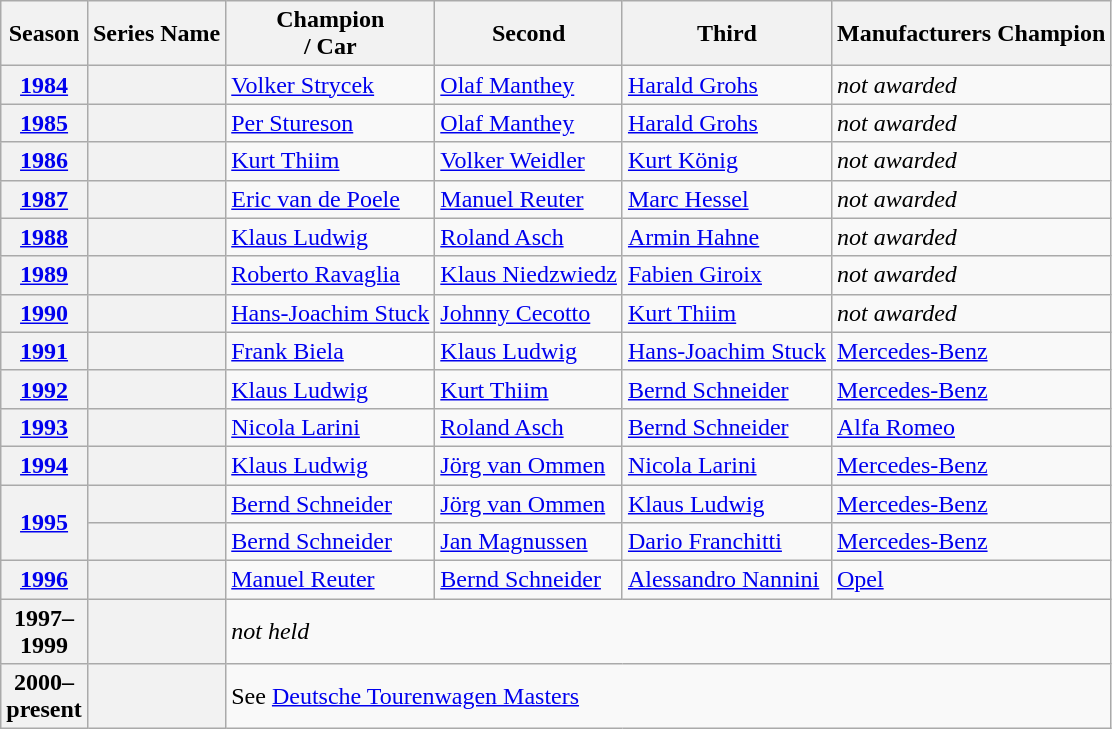<table class="wikitable">
<tr>
<th>Season</th>
<th>Series Name</th>
<th>Champion<br>/ Car</th>
<th>Second</th>
<th>Third</th>
<th>Manufacturers Champion </th>
</tr>
<tr>
<th><a href='#'>1984</a></th>
<th></th>
<td> <a href='#'>Volker Strycek</a><br></td>
<td> <a href='#'>Olaf Manthey</a></td>
<td> <a href='#'>Harald Grohs</a></td>
<td><em>not awarded</em></td>
</tr>
<tr>
<th><a href='#'>1985</a></th>
<th></th>
<td> <a href='#'>Per Stureson</a><br></td>
<td> <a href='#'>Olaf Manthey</a></td>
<td> <a href='#'>Harald Grohs</a></td>
<td><em>not awarded</em></td>
</tr>
<tr>
<th><a href='#'>1986</a></th>
<th></th>
<td> <a href='#'>Kurt Thiim</a><br></td>
<td> <a href='#'>Volker Weidler</a></td>
<td> <a href='#'>Kurt König</a></td>
<td><em>not awarded</em></td>
</tr>
<tr>
<th><a href='#'>1987</a></th>
<th></th>
<td> <a href='#'>Eric van de Poele</a><br></td>
<td> <a href='#'>Manuel Reuter</a></td>
<td> <a href='#'>Marc Hessel</a></td>
<td><em>not awarded</em></td>
</tr>
<tr>
<th><a href='#'>1988</a></th>
<th></th>
<td> <a href='#'>Klaus Ludwig</a><br></td>
<td> <a href='#'>Roland Asch</a></td>
<td> <a href='#'>Armin Hahne</a></td>
<td><em>not awarded</em></td>
</tr>
<tr>
<th><a href='#'>1989</a></th>
<th></th>
<td> <a href='#'>Roberto Ravaglia</a><br></td>
<td> <a href='#'>Klaus Niedzwiedz</a></td>
<td> <a href='#'>Fabien Giroix</a></td>
<td><em>not awarded</em></td>
</tr>
<tr>
<th><a href='#'>1990</a></th>
<th></th>
<td> <a href='#'>Hans-Joachim Stuck</a><br></td>
<td> <a href='#'>Johnny Cecotto</a></td>
<td> <a href='#'>Kurt Thiim</a></td>
<td><em>not awarded</em></td>
</tr>
<tr>
<th><a href='#'>1991</a></th>
<th></th>
<td> <a href='#'>Frank Biela</a><br></td>
<td> <a href='#'>Klaus Ludwig</a></td>
<td> <a href='#'>Hans-Joachim Stuck</a></td>
<td> <a href='#'>Mercedes-Benz</a></td>
</tr>
<tr>
<th><a href='#'>1992</a></th>
<th></th>
<td> <a href='#'>Klaus Ludwig</a><br></td>
<td> <a href='#'>Kurt Thiim</a></td>
<td> <a href='#'>Bernd Schneider</a></td>
<td> <a href='#'>Mercedes-Benz</a></td>
</tr>
<tr>
<th><a href='#'>1993</a></th>
<th></th>
<td> <a href='#'>Nicola Larini</a><br></td>
<td> <a href='#'>Roland Asch</a></td>
<td> <a href='#'>Bernd Schneider</a></td>
<td> <a href='#'>Alfa Romeo</a></td>
</tr>
<tr>
<th><a href='#'>1994</a></th>
<th></th>
<td> <a href='#'>Klaus Ludwig</a><br></td>
<td> <a href='#'>Jörg van Ommen</a></td>
<td> <a href='#'>Nicola Larini</a></td>
<td> <a href='#'>Mercedes-Benz</a></td>
</tr>
<tr>
<th rowspan=2><a href='#'>1995</a></th>
<th></th>
<td> <a href='#'>Bernd Schneider</a><br></td>
<td> <a href='#'>Jörg van Ommen</a></td>
<td> <a href='#'>Klaus Ludwig</a></td>
<td> <a href='#'>Mercedes-Benz</a></td>
</tr>
<tr>
<th></th>
<td> <a href='#'>Bernd Schneider</a><br></td>
<td> <a href='#'>Jan Magnussen</a></td>
<td> <a href='#'>Dario Franchitti</a></td>
<td> <a href='#'>Mercedes-Benz</a></td>
</tr>
<tr>
<th><a href='#'>1996</a></th>
<th></th>
<td> <a href='#'>Manuel Reuter</a><br></td>
<td> <a href='#'>Bernd Schneider</a></td>
<td> <a href='#'>Alessandro Nannini</a></td>
<td> <a href='#'>Opel</a></td>
</tr>
<tr>
<th>1997–<br>1999</th>
<th></th>
<td colspan=4><em>not held</em></td>
</tr>
<tr>
<th>2000–<br>present</th>
<th></th>
<td colspan=4>See <a href='#'>Deutsche Tourenwagen Masters</a></td>
</tr>
</table>
